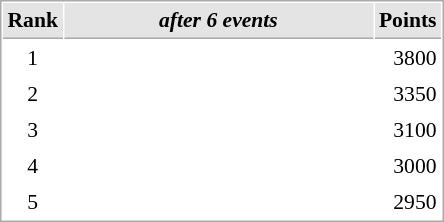<table cellspacing="1" cellpadding="3" style="border:1px solid #aaa; font-size:90%;">
<tr style="background:#e4e4e4;">
<th style="border-bottom:1px solid #aaa; width:10px;">Rank</th>
<th style="border-bottom:1px solid #aaa; width:200px; white-space:nowrap;"><em>after 6 events</em> </th>
<th style="border-bottom:1px solid #aaa; width:20px;">Points</th>
</tr>
<tr>
<td align=center>1</td>
<td></td>
<td align=right>3800</td>
</tr>
<tr>
<td align=center>2</td>
<td></td>
<td align=right>3350</td>
</tr>
<tr>
<td align=center>3</td>
<td></td>
<td align=right>3100</td>
</tr>
<tr>
<td align=center>4</td>
<td></td>
<td align=right>3000</td>
</tr>
<tr>
<td align=center>5</td>
<td></td>
<td align=right>2950</td>
</tr>
</table>
